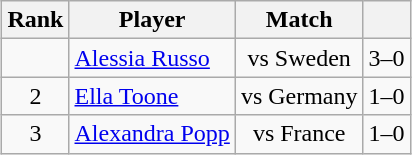<table class="wikitable" style="margin:auto; text-align:center">
<tr>
<th>Rank</th>
<th>Player</th>
<th>Match</th>
<th></th>
</tr>
<tr>
<td></td>
<td style="text-align:left"> <a href='#'>Alessia Russo</a></td>
<td>vs Sweden</td>
<td>3–0</td>
</tr>
<tr>
<td>2</td>
<td style="text-align:left"> <a href='#'>Ella Toone</a> </td>
<td>vs Germany</td>
<td>1–0</td>
</tr>
<tr>
<td>3</td>
<td style="text-align:left"> <a href='#'>Alexandra Popp</a></td>
<td>vs France</td>
<td>1–0</td>
</tr>
</table>
